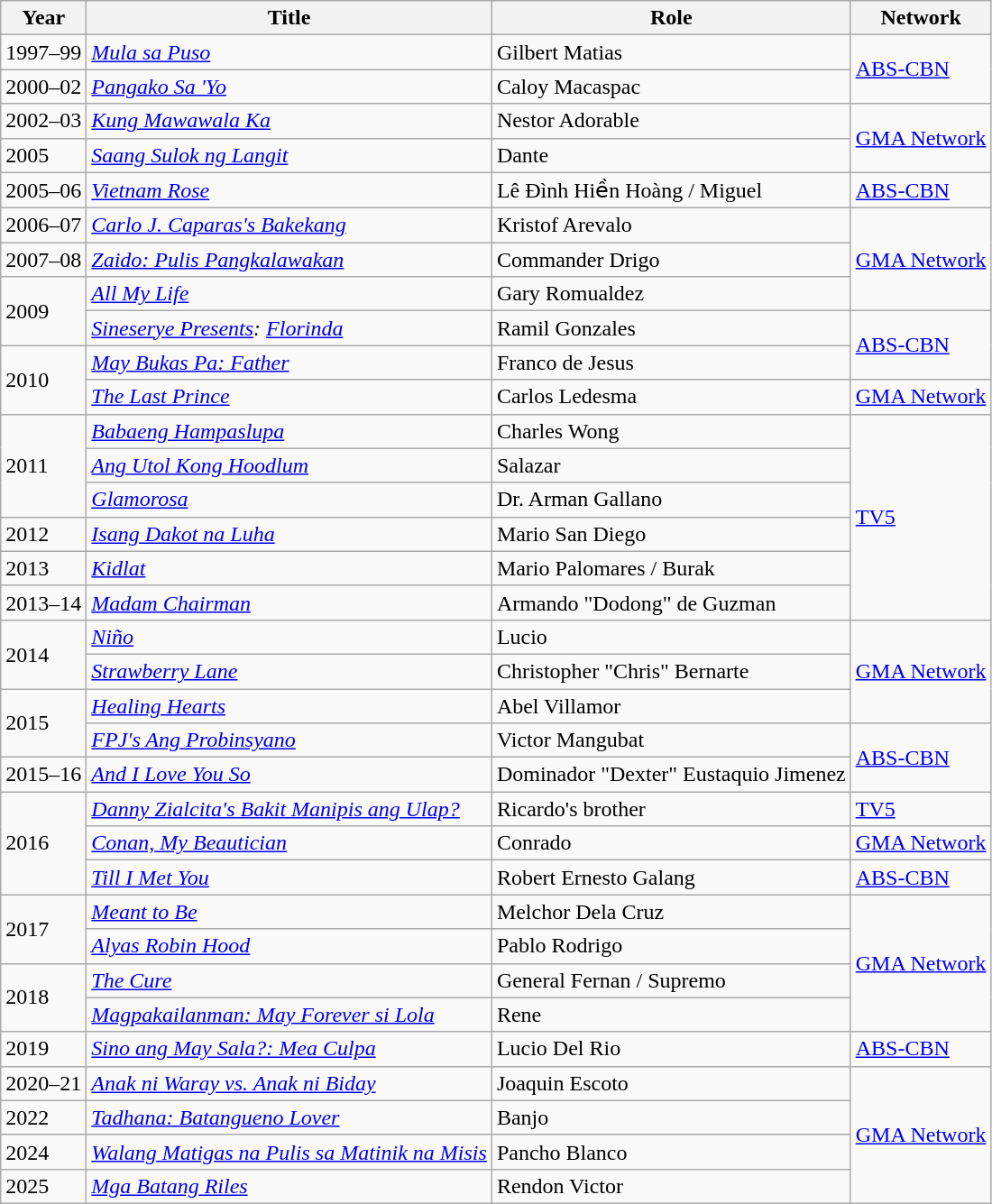<table class="wikitable sortable">
<tr>
<th>Year</th>
<th>Title</th>
<th>Role</th>
<th>Network</th>
</tr>
<tr>
<td>1997–99</td>
<td><em><a href='#'>Mula sa Puso</a></em></td>
<td>Gilbert Matias</td>
<td rowspan="2"><a href='#'>ABS-CBN</a></td>
</tr>
<tr>
<td>2000–02</td>
<td><em><a href='#'>Pangako Sa 'Yo</a></em></td>
<td>Caloy Macaspac</td>
</tr>
<tr>
<td>2002–03</td>
<td><em><a href='#'>Kung Mawawala Ka</a></em></td>
<td>Nestor Adorable</td>
<td rowspan="2"><a href='#'>GMA Network</a></td>
</tr>
<tr>
<td>2005</td>
<td><em><a href='#'>Saang Sulok ng Langit</a></em></td>
<td>Dante</td>
</tr>
<tr>
<td>2005–06</td>
<td><em><a href='#'>Vietnam Rose</a></em></td>
<td>Lê Đình Hiền Hoàng / Miguel</td>
<td><a href='#'>ABS-CBN</a></td>
</tr>
<tr>
<td>2006–07</td>
<td><em><a href='#'>Carlo J. Caparas's Bakekang</a></em></td>
<td>Kristof Arevalo</td>
<td rowspan="3"><a href='#'>GMA Network</a></td>
</tr>
<tr>
<td>2007–08</td>
<td><em><a href='#'>Zaido: Pulis Pangkalawakan</a></em></td>
<td>Commander Drigo</td>
</tr>
<tr>
<td rowspan="2">2009</td>
<td><em><a href='#'>All My Life</a></em></td>
<td>Gary Romualdez</td>
</tr>
<tr>
<td><em><a href='#'>Sineserye Presents</a>: <a href='#'>Florinda</a></em></td>
<td>Ramil Gonzales</td>
<td rowspan="2"><a href='#'>ABS-CBN</a></td>
</tr>
<tr>
<td rowspan="2">2010</td>
<td><em><a href='#'>May Bukas Pa: Father</a></em></td>
<td>Franco de Jesus</td>
</tr>
<tr>
<td><em><a href='#'>The Last Prince</a></em></td>
<td>Carlos Ledesma</td>
<td><a href='#'>GMA Network</a></td>
</tr>
<tr>
<td rowspan="3">2011</td>
<td><em><a href='#'>Babaeng Hampaslupa</a></em></td>
<td>Charles Wong</td>
<td rowspan="6"><a href='#'>TV5</a></td>
</tr>
<tr>
<td><em><a href='#'>Ang Utol Kong Hoodlum</a></em></td>
<td>Salazar</td>
</tr>
<tr>
<td><em><a href='#'>Glamorosa</a></em></td>
<td>Dr. Arman Gallano</td>
</tr>
<tr>
<td>2012</td>
<td><em><a href='#'>Isang Dakot na Luha</a></em></td>
<td>Mario San Diego</td>
</tr>
<tr>
<td>2013</td>
<td><em><a href='#'>Kidlat</a></em></td>
<td>Mario Palomares / Burak</td>
</tr>
<tr>
<td>2013–14</td>
<td><em><a href='#'>Madam Chairman</a></em></td>
<td>Armando "Dodong" de Guzman</td>
</tr>
<tr>
<td rowspan="2">2014</td>
<td><em><a href='#'>Niño</a></em></td>
<td>Lucio</td>
<td rowspan="3"><a href='#'>GMA Network</a></td>
</tr>
<tr>
<td><em><a href='#'>Strawberry Lane</a></em></td>
<td>Christopher "Chris" Bernarte</td>
</tr>
<tr>
<td rowspan="2">2015</td>
<td><em><a href='#'>Healing Hearts</a></em></td>
<td>Abel Villamor</td>
</tr>
<tr>
<td><em><a href='#'>FPJ's Ang Probinsyano</a></em></td>
<td>Victor Mangubat</td>
<td rowspan="2"><a href='#'>ABS-CBN</a></td>
</tr>
<tr>
<td>2015–16</td>
<td><em><a href='#'>And I Love You So</a></em></td>
<td>Dominador "Dexter" Eustaquio Jimenez</td>
</tr>
<tr>
<td rowspan="3">2016</td>
<td><em><a href='#'>Danny Zialcita's Bakit Manipis ang Ulap?</a></em></td>
<td>Ricardo's brother</td>
<td><a href='#'>TV5</a></td>
</tr>
<tr>
<td><em><a href='#'>Conan, My Beautician</a></em></td>
<td>Conrado</td>
<td><a href='#'>GMA Network</a></td>
</tr>
<tr>
<td><em><a href='#'>Till I Met You</a></em></td>
<td>Robert Ernesto Galang</td>
<td><a href='#'>ABS-CBN</a></td>
</tr>
<tr>
<td rowspan="2">2017</td>
<td><em><a href='#'>Meant to Be</a></em></td>
<td>Melchor Dela Cruz</td>
<td rowspan="4"><a href='#'>GMA Network</a></td>
</tr>
<tr>
<td><em><a href='#'>Alyas Robin Hood</a></em></td>
<td>Pablo Rodrigo</td>
</tr>
<tr>
<td rowspan="2">2018</td>
<td><em><a href='#'>The Cure</a></em></td>
<td>General Fernan / Supremo</td>
</tr>
<tr>
<td><em><a href='#'> Magpakailanman: May Forever si Lola</a></em></td>
<td>Rene</td>
</tr>
<tr>
<td>2019</td>
<td><em><a href='#'>Sino ang May Sala?: Mea Culpa</a></em></td>
<td>Lucio Del Rio</td>
<td><a href='#'>ABS-CBN</a></td>
</tr>
<tr>
<td>2020–21</td>
<td><em><a href='#'>Anak ni Waray vs. Anak ni Biday</a></em></td>
<td>Joaquin Escoto</td>
<td rowspan="4"><a href='#'>GMA Network</a></td>
</tr>
<tr>
<td>2022</td>
<td><em><a href='#'>Tadhana: Batangueno Lover</a></em></td>
<td>Banjo</td>
</tr>
<tr>
<td>2024</td>
<td><em><a href='#'>Walang Matigas na Pulis sa Matinik na Misis</a></em></td>
<td>Pancho Blanco</td>
</tr>
<tr>
<td>2025</td>
<td><em><a href='#'>Mga Batang Riles</a></em></td>
<td>Rendon Victor</td>
</tr>
</table>
